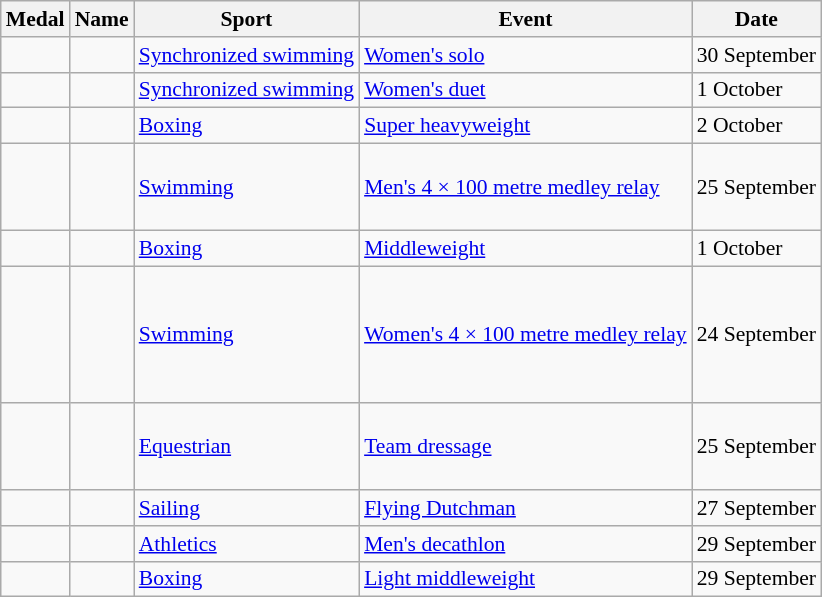<table class="wikitable sortable" style="font-size:90%">
<tr>
<th>Medal</th>
<th>Name</th>
<th>Sport</th>
<th>Event</th>
<th>Date</th>
</tr>
<tr>
<td></td>
<td></td>
<td><a href='#'>Synchronized swimming</a></td>
<td><a href='#'>Women's solo</a></td>
<td>30 September</td>
</tr>
<tr>
<td></td>
<td><br></td>
<td><a href='#'>Synchronized swimming</a></td>
<td><a href='#'>Women's duet</a></td>
<td>1 October</td>
</tr>
<tr>
<td></td>
<td></td>
<td><a href='#'>Boxing</a></td>
<td><a href='#'>Super heavyweight</a></td>
<td>2 October</td>
</tr>
<tr>
<td></td>
<td><br><br><br></td>
<td><a href='#'>Swimming</a></td>
<td><a href='#'>Men's 4 × 100 metre medley relay</a></td>
<td>25 September</td>
</tr>
<tr>
<td></td>
<td></td>
<td><a href='#'>Boxing</a></td>
<td><a href='#'>Middleweight</a></td>
<td>1 October</td>
</tr>
<tr>
<td></td>
<td><br><br><br><br><br></td>
<td><a href='#'>Swimming</a></td>
<td><a href='#'>Women's 4 × 100 metre medley relay</a></td>
<td>24 September</td>
</tr>
<tr>
<td></td>
<td><br><br><br></td>
<td><a href='#'>Equestrian</a></td>
<td><a href='#'>Team dressage</a></td>
<td>25 September</td>
</tr>
<tr>
<td></td>
<td><br></td>
<td><a href='#'>Sailing</a></td>
<td><a href='#'>Flying Dutchman</a></td>
<td>27 September</td>
</tr>
<tr>
<td></td>
<td></td>
<td><a href='#'>Athletics</a></td>
<td><a href='#'>Men's decathlon</a></td>
<td>29 September</td>
</tr>
<tr>
<td></td>
<td></td>
<td><a href='#'>Boxing</a></td>
<td><a href='#'>Light middleweight</a></td>
<td>29 September</td>
</tr>
</table>
